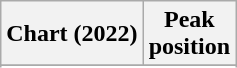<table class="wikitable sortable plainrowheaders" style="text-align:center">
<tr>
<th scope="col">Chart (2022)</th>
<th scope="col">Peak<br>position</th>
</tr>
<tr>
</tr>
<tr>
</tr>
<tr>
</tr>
</table>
